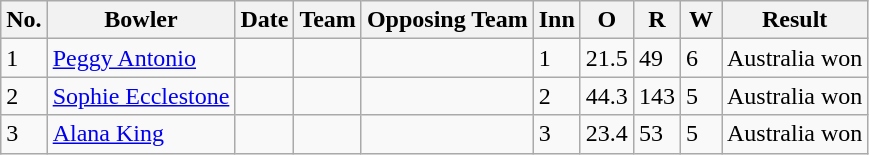<table class="wikitable">
<tr>
<th>No.</th>
<th>Bowler</th>
<th>Date</th>
<th>Team</th>
<th>Opposing Team</th>
<th scope="col" style="width:20px;">Inn</th>
<th scope="col" style="width:20px;">O</th>
<th scope="col" style="width:20px;">R</th>
<th scope="col" style="width:20px;">W</th>
<th>Result</th>
</tr>
<tr>
<td>1</td>
<td><a href='#'>Peggy Antonio</a></td>
<td></td>
<td></td>
<td></td>
<td>1</td>
<td>21.5</td>
<td>49</td>
<td>6</td>
<td>Australia won</td>
</tr>
<tr>
<td>2</td>
<td><a href='#'>Sophie Ecclestone</a></td>
<td></td>
<td></td>
<td></td>
<td>2</td>
<td>44.3</td>
<td>143</td>
<td>5</td>
<td>Australia won</td>
</tr>
<tr>
<td>3</td>
<td><a href='#'>Alana King</a></td>
<td></td>
<td></td>
<td></td>
<td>3</td>
<td>23.4</td>
<td>53</td>
<td>5</td>
<td>Australia won</td>
</tr>
</table>
